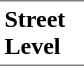<table border=0 cellspacing=0 cellpadding=3>
<tr>
<td style="border-bottom:solid 1px gray;border-top:solid 1px gray;" width=50 valign=top><strong>Street Level</strong></td>
</tr>
</table>
